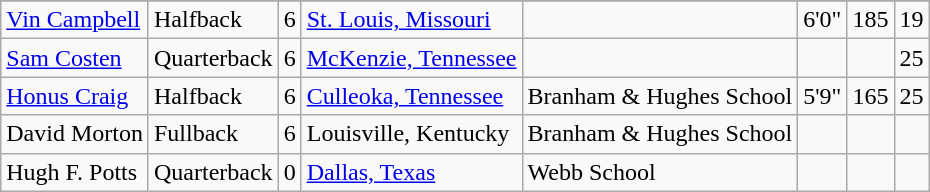<table class="wikitable">
<tr>
</tr>
<tr>
<td><a href='#'>Vin Campbell</a></td>
<td>Halfback</td>
<td>6</td>
<td><a href='#'>St. Louis, Missouri</a></td>
<td></td>
<td>6'0"</td>
<td>185</td>
<td>19</td>
</tr>
<tr>
<td><a href='#'>Sam Costen</a></td>
<td>Quarterback</td>
<td>6</td>
<td><a href='#'>McKenzie, Tennessee</a></td>
<td></td>
<td></td>
<td></td>
<td>25</td>
</tr>
<tr>
<td><a href='#'>Honus Craig</a></td>
<td>Halfback</td>
<td>6</td>
<td><a href='#'>Culleoka, Tennessee</a></td>
<td>Branham & Hughes School</td>
<td>5'9"</td>
<td>165</td>
<td>25</td>
</tr>
<tr>
<td>David Morton</td>
<td>Fullback</td>
<td>6</td>
<td>Louisville, Kentucky</td>
<td>Branham & Hughes School</td>
<td></td>
<td></td>
<td></td>
</tr>
<tr>
<td>Hugh F. Potts</td>
<td>Quarterback</td>
<td>0</td>
<td><a href='#'>Dallas, Texas</a></td>
<td>Webb School</td>
<td></td>
<td></td>
<td></td>
</tr>
</table>
